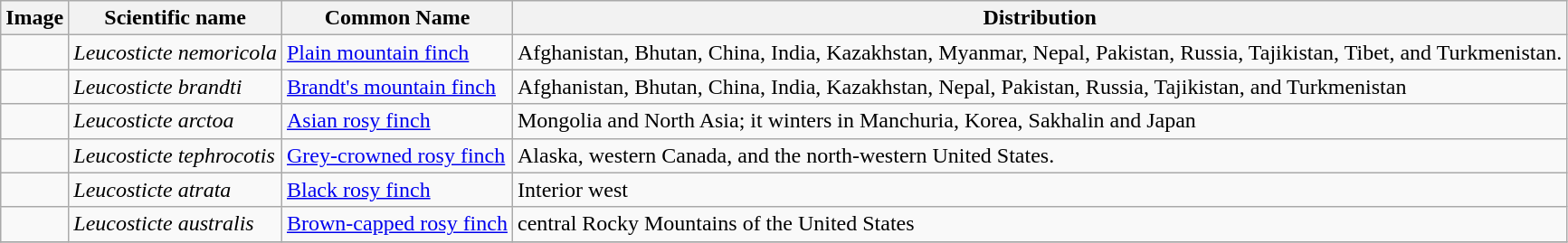<table class="wikitable">
<tr>
<th>Image</th>
<th>Scientific name</th>
<th>Common Name</th>
<th>Distribution</th>
</tr>
<tr>
<td></td>
<td><em>Leucosticte nemoricola</em></td>
<td><a href='#'>Plain mountain finch</a></td>
<td>Afghanistan, Bhutan, China, India, Kazakhstan, Myanmar, Nepal, Pakistan, Russia, Tajikistan, Tibet, and Turkmenistan.</td>
</tr>
<tr>
<td></td>
<td><em>Leucosticte brandti</em></td>
<td><a href='#'>Brandt's mountain finch</a></td>
<td>Afghanistan, Bhutan, China, India, Kazakhstan, Nepal, Pakistan, Russia, Tajikistan, and Turkmenistan</td>
</tr>
<tr>
<td></td>
<td><em>Leucosticte arctoa</em></td>
<td><a href='#'>Asian rosy finch</a></td>
<td>Mongolia and North Asia; it winters in Manchuria, Korea, Sakhalin and Japan</td>
</tr>
<tr>
<td></td>
<td><em>Leucosticte tephrocotis</em></td>
<td><a href='#'>Grey-crowned rosy finch</a></td>
<td>Alaska, western Canada, and the north-western United States.</td>
</tr>
<tr>
<td></td>
<td><em>Leucosticte atrata</em></td>
<td><a href='#'>Black rosy finch</a></td>
<td>Interior west</td>
</tr>
<tr>
<td></td>
<td><em>Leucosticte australis</em></td>
<td><a href='#'>Brown-capped rosy finch</a></td>
<td>central Rocky Mountains of the United States</td>
</tr>
<tr>
</tr>
</table>
